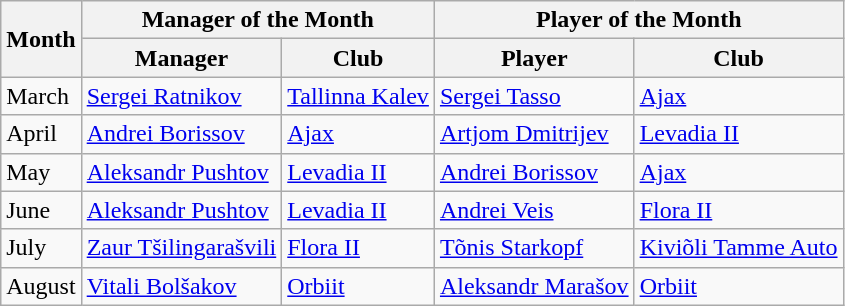<table class="wikitable">
<tr>
<th rowspan="2">Month</th>
<th colspan="2">Manager of the Month</th>
<th colspan="2">Player of the Month</th>
</tr>
<tr>
<th>Manager</th>
<th>Club</th>
<th>Player</th>
<th>Club</th>
</tr>
<tr>
<td>March</td>
<td> <a href='#'>Sergei Ratnikov</a></td>
<td><a href='#'>Tallinna Kalev</a></td>
<td> <a href='#'>Sergei Tasso</a></td>
<td><a href='#'>Ajax</a></td>
</tr>
<tr>
<td>April</td>
<td> <a href='#'>Andrei Borissov</a></td>
<td><a href='#'>Ajax</a></td>
<td> <a href='#'>Artjom Dmitrijev</a></td>
<td><a href='#'>Levadia II</a></td>
</tr>
<tr>
<td>May</td>
<td> <a href='#'>Aleksandr Pushtov</a></td>
<td><a href='#'>Levadia II</a></td>
<td> <a href='#'>Andrei Borissov</a></td>
<td><a href='#'>Ajax</a></td>
</tr>
<tr>
<td>June</td>
<td> <a href='#'>Aleksandr Pushtov</a></td>
<td><a href='#'>Levadia II</a></td>
<td> <a href='#'>Andrei Veis</a></td>
<td><a href='#'>Flora II</a></td>
</tr>
<tr>
<td>July</td>
<td> <a href='#'>Zaur Tšilingarašvili</a></td>
<td><a href='#'>Flora II</a></td>
<td> <a href='#'>Tõnis Starkopf</a></td>
<td><a href='#'>Kiviõli Tamme Auto</a></td>
</tr>
<tr>
<td>August</td>
<td> <a href='#'>Vitali Bolšakov</a></td>
<td><a href='#'>Orbiit</a></td>
<td> <a href='#'>Aleksandr Marašov</a></td>
<td><a href='#'>Orbiit</a></td>
</tr>
</table>
